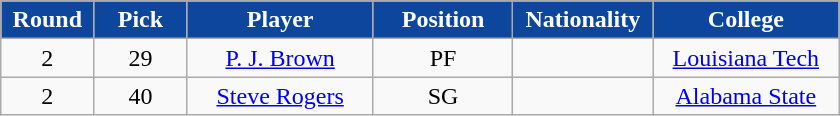<table class="wikitable sortable sortable">
<tr>
<th style="background-color:#0C479D; color:#FFFFFF" width="10%">Round</th>
<th style="background-color:#0C479D; color:#FFFFFF" width="10%">Pick</th>
<th style="background-color:#0C479D; color:#FFFFFF" width="20%">Player</th>
<th style="background-color:#0C479D; color:#FFFFFF" width="15%">Position</th>
<th style="background-color:#0C479D; color:#FFFFFF" width="15%">Nationality</th>
<th style="background-color:#0C479D; color:#FFFFFF" width="20%">College</th>
</tr>
<tr style="text-align: center">
<td>2</td>
<td>29</td>
<td><a href='#'>P. J. Brown</a></td>
<td>PF</td>
<td></td>
<td><a href='#'>Louisiana Tech</a></td>
</tr>
<tr style="text-align: center">
<td>2</td>
<td>40</td>
<td><a href='#'>Steve Rogers</a></td>
<td>SG</td>
<td></td>
<td><a href='#'>Alabama State</a></td>
</tr>
</table>
